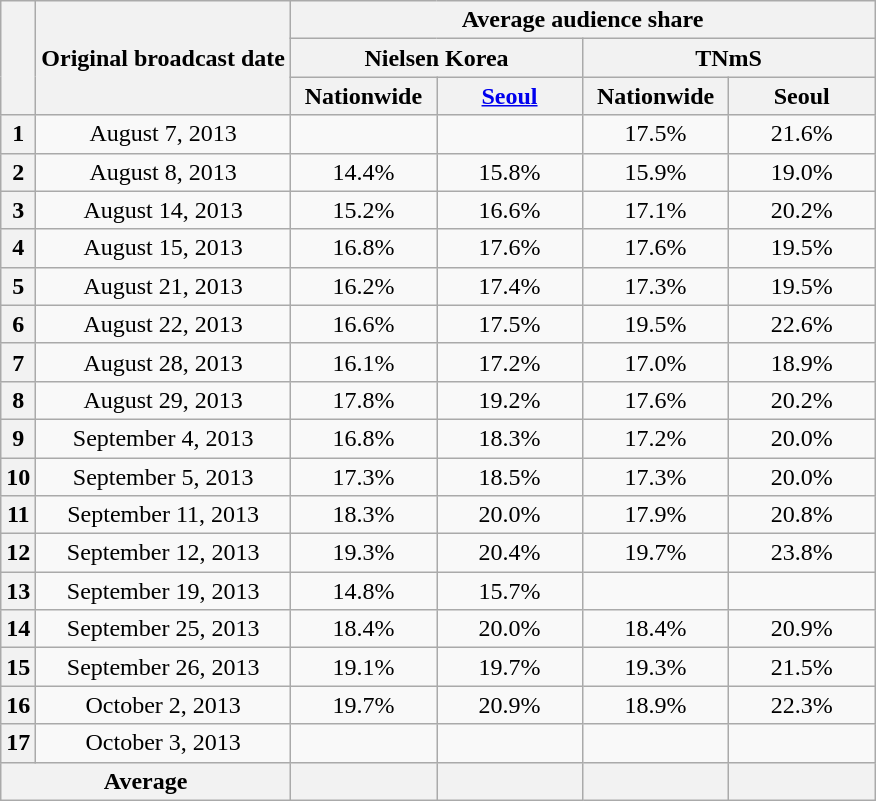<table class=wikitable style="text-align:center">
<tr>
<th rowspan="3"></th>
<th rowspan="3">Original broadcast date</th>
<th colspan="4">Average audience share</th>
</tr>
<tr>
<th colspan="2">Nielsen Korea</th>
<th colspan="2">TNmS</th>
</tr>
<tr>
<th width="90">Nationwide</th>
<th width="90"><a href='#'>Seoul</a></th>
<th width="90">Nationwide</th>
<th width="90">Seoul</th>
</tr>
<tr>
<th>1</th>
<td>August 7, 2013</td>
<td><strong></strong></td>
<td><strong></strong></td>
<td>17.5%</td>
<td>21.6%</td>
</tr>
<tr>
<th>2</th>
<td>August 8, 2013</td>
<td>14.4%</td>
<td>15.8%</td>
<td>15.9%</td>
<td>19.0%</td>
</tr>
<tr>
<th>3</th>
<td>August 14, 2013</td>
<td>15.2%</td>
<td>16.6%</td>
<td>17.1%</td>
<td>20.2%</td>
</tr>
<tr>
<th>4</th>
<td>August 15, 2013</td>
<td>16.8%</td>
<td>17.6%</td>
<td>17.6%</td>
<td>19.5%</td>
</tr>
<tr>
<th>5</th>
<td>August 21, 2013</td>
<td>16.2%</td>
<td>17.4%</td>
<td>17.3%</td>
<td>19.5%</td>
</tr>
<tr>
<th>6</th>
<td>August 22, 2013</td>
<td>16.6%</td>
<td>17.5%</td>
<td>19.5%</td>
<td>22.6%</td>
</tr>
<tr>
<th>7</th>
<td>August 28, 2013</td>
<td>16.1%</td>
<td>17.2%</td>
<td>17.0%</td>
<td>18.9%</td>
</tr>
<tr>
<th>8</th>
<td>August 29, 2013</td>
<td>17.8%</td>
<td>19.2%</td>
<td>17.6%</td>
<td>20.2%</td>
</tr>
<tr>
<th>9</th>
<td>September 4, 2013</td>
<td>16.8%</td>
<td>18.3%</td>
<td>17.2%</td>
<td>20.0%</td>
</tr>
<tr>
<th>10</th>
<td>September 5, 2013</td>
<td>17.3%</td>
<td>18.5%</td>
<td>17.3%</td>
<td>20.0%</td>
</tr>
<tr>
<th>11</th>
<td>September 11, 2013</td>
<td>18.3%</td>
<td>20.0%</td>
<td>17.9%</td>
<td>20.8%</td>
</tr>
<tr>
<th>12</th>
<td>September 12, 2013</td>
<td>19.3%</td>
<td>20.4%</td>
<td>19.7%</td>
<td>23.8%</td>
</tr>
<tr>
<th>13</th>
<td>September 19, 2013</td>
<td>14.8%</td>
<td>15.7%</td>
<td><strong></strong></td>
<td><strong></strong></td>
</tr>
<tr>
<th>14</th>
<td>September 25, 2013</td>
<td>18.4%</td>
<td>20.0%</td>
<td>18.4%</td>
<td>20.9%</td>
</tr>
<tr>
<th>15</th>
<td>September 26, 2013</td>
<td>19.1%</td>
<td>19.7%</td>
<td>19.3%</td>
<td>21.5%</td>
</tr>
<tr>
<th>16</th>
<td>October 2, 2013</td>
<td>19.7%</td>
<td>20.9%</td>
<td>18.9%</td>
<td>22.3%</td>
</tr>
<tr>
<th>17</th>
<td>October 3, 2013</td>
<td><strong></strong></td>
<td><strong></strong></td>
<td><strong></strong></td>
<td><strong></strong></td>
</tr>
<tr>
<th colspan="2">Average</th>
<th></th>
<th></th>
<th></th>
<th></th>
</tr>
</table>
